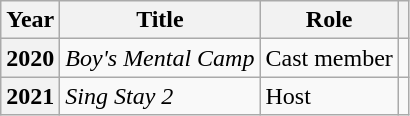<table class="wikitable plainrowheaders">
<tr>
<th scope="col">Year</th>
<th scope="col">Title</th>
<th scope="col">Role</th>
<th scope="col" class="unsortable"></th>
</tr>
<tr>
<th scope="row">2020</th>
<td><em>Boy's Mental Camp</em></td>
<td>Cast member</td>
<td></td>
</tr>
<tr>
<th scope="row">2021</th>
<td><em>Sing Stay 2</em></td>
<td rowspan="1">Host</td>
<td></td>
</tr>
</table>
